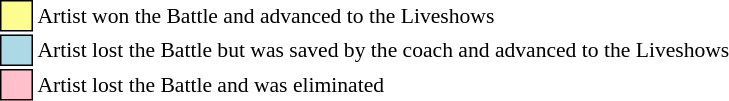<table class="toccolours" style="font-size: 90%; white-space: nowrap;">
<tr>
<td style="background:#fdfc8f; border:1px solid black;">     </td>
<td>Artist won the Battle and advanced to the Liveshows</td>
</tr>
<tr>
<td style="background:lightblue; border:1px solid black;">     </td>
<td>Artist lost the Battle but was saved by the coach and advanced to the Liveshows</td>
</tr>
<tr>
<td style="background:pink; border:1px solid black;">     </td>
<td>Artist lost the Battle and was eliminated</td>
</tr>
</table>
